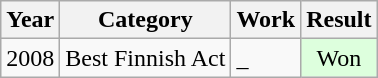<table class="wikitable">
<tr>
<th>Year</th>
<th>Category</th>
<th>Work</th>
<th>Result</th>
</tr>
<tr>
<td>2008</td>
<td>Best Finnish Act</td>
<td>_</td>
<td style="background: #ddffdd" align="center" class="table-yes2">Won</td>
</tr>
</table>
